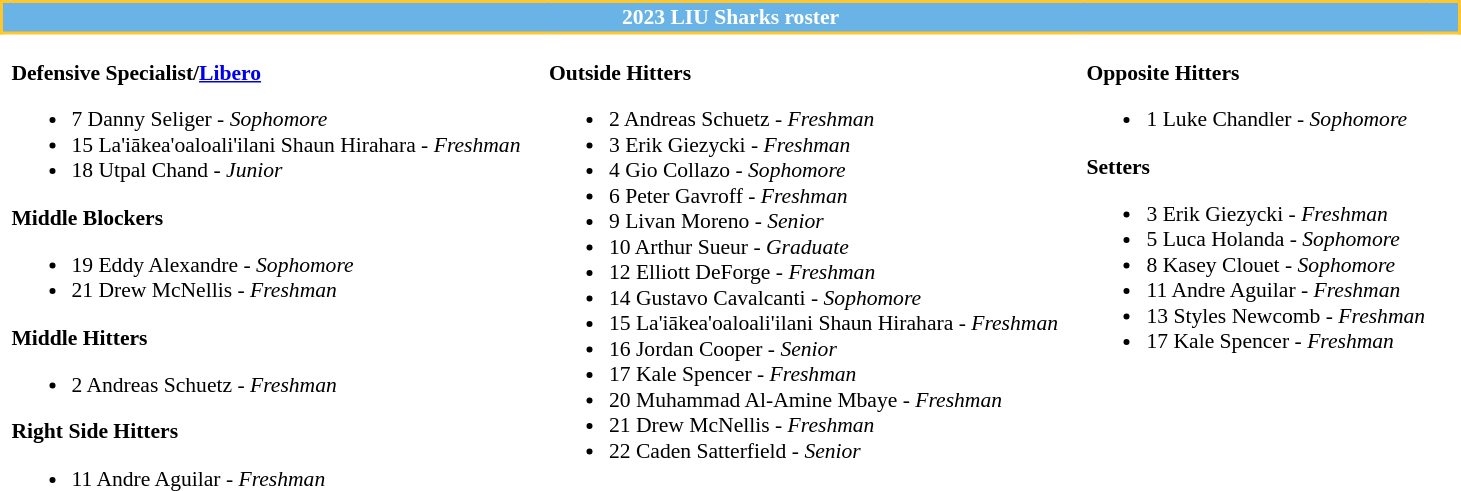<table class="toccolours" style="border-collapse:collapse; font-size:90%;">
<tr>
<td colspan="7" style="text-align:center; background:#69B3E7; color:#FFFFFF; border: 2px solid #FFC72C;"><strong>2023 LIU Sharks roster</strong></td>
</tr>
<tr>
</tr>
<tr>
<td width="03"> </td>
<td valign="top"><br><strong>Defensive Specialist/<a href='#'>Libero</a></strong><ul><li>7 Danny Seliger - <em>Sophomore</em></li><li>15 La'iākea'oaloali'ilani Shaun Hirahara - <em>Freshman</em></li><li>18 Utpal Chand - <em>Junior</em></li></ul><strong>Middle Blockers</strong><ul><li>19 Eddy Alexandre - <em>Sophomore</em></li><li>21 Drew McNellis - <em>Freshman</em></li></ul><strong>Middle Hitters</strong><ul><li>2 Andreas Schuetz - <em>Freshman</em></li></ul><strong>Right Side Hitters</strong><ul><li>11 Andre Aguilar - <em>Freshman</em></li></ul></td>
<td width="15"> </td>
<td valign="top"><br><strong>Outside Hitters</strong><ul><li>2 Andreas Schuetz - <em>Freshman</em></li><li>3 Erik Giezycki - <em>Freshman</em></li><li>4 Gio Collazo - <em>Sophomore</em></li><li>6 Peter Gavroff - <em>Freshman</em></li><li>9 Livan Moreno - <em>Senior</em></li><li>10 Arthur Sueur - <em>Graduate</em></li><li>12 Elliott DeForge - <em>Freshman</em></li><li>14 Gustavo Cavalcanti - <em>Sophomore</em></li><li>15 La'iākea'oaloali'ilani Shaun Hirahara - <em>Freshman</em></li><li>16 Jordan Cooper - <em>Senior</em></li><li>17 Kale Spencer - <em>Freshman</em></li><li>20 Muhammad Al-Amine Mbaye - <em>Freshman</em></li><li>21 Drew McNellis - <em>Freshman</em></li><li>22 Caden Satterfield - <em>Senior</em></li></ul></td>
<td width="15"> </td>
<td valign="top"><br><strong>Opposite Hitters</strong><ul><li>1 Luke Chandler - <em>Sophomore</em></li></ul><strong>Setters</strong><ul><li>3 Erik Giezycki - <em>Freshman</em></li><li>5 Luca Holanda - <em>Sophomore</em></li><li>8 Kasey Clouet - <em>Sophomore</em></li><li>11 Andre Aguilar - <em>Freshman</em></li><li>13 Styles Newcomb - <em>Freshman</em></li><li>17 Kale Spencer - <em>Freshman</em></li></ul></td>
<td width="20"> </td>
</tr>
</table>
